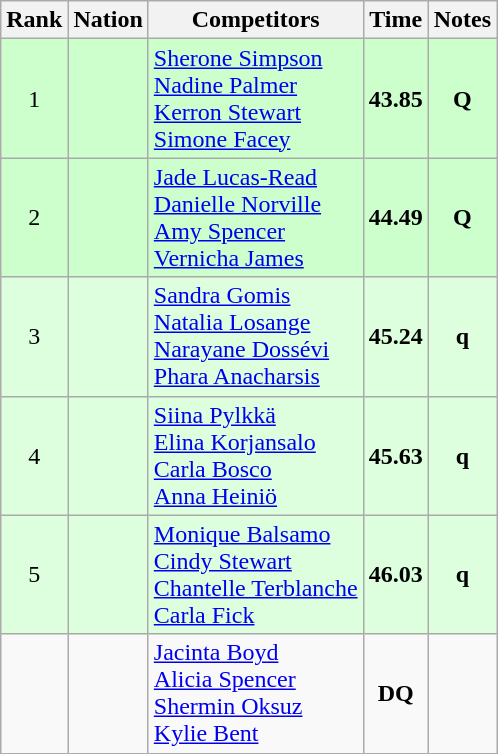<table class="wikitable sortable" style="text-align:center">
<tr>
<th>Rank</th>
<th>Nation</th>
<th>Competitors</th>
<th>Time</th>
<th>Notes</th>
</tr>
<tr bgcolor=ccffcc>
<td>1</td>
<td align=left></td>
<td align=left><a href='#'>Sherone Simpson</a><br><a href='#'>Nadine Palmer</a><br><a href='#'>Kerron Stewart</a><br><a href='#'>Simone Facey</a></td>
<td><strong>43.85</strong></td>
<td><strong>Q</strong></td>
</tr>
<tr bgcolor=ccffcc>
<td>2</td>
<td align=left></td>
<td align=left><a href='#'>Jade Lucas-Read</a><br><a href='#'>Danielle Norville</a><br><a href='#'>Amy Spencer</a><br><a href='#'>Vernicha James</a></td>
<td><strong>44.49</strong></td>
<td><strong>Q</strong></td>
</tr>
<tr bgcolor=ddffdd>
<td>3</td>
<td align=left></td>
<td align=left><a href='#'>Sandra Gomis</a><br><a href='#'>Natalia Losange</a><br><a href='#'>Narayane Dossévi</a><br><a href='#'>Phara Anacharsis</a></td>
<td><strong>45.24</strong></td>
<td><strong>q</strong></td>
</tr>
<tr bgcolor=ddffdd>
<td>4</td>
<td align=left></td>
<td align=left><a href='#'>Siina Pylkkä</a><br><a href='#'>Elina Korjansalo</a><br><a href='#'>Carla Bosco</a><br><a href='#'>Anna Heiniö</a></td>
<td><strong>45.63</strong></td>
<td><strong>q</strong></td>
</tr>
<tr bgcolor=ddffdd>
<td>5</td>
<td align=left></td>
<td align=left><a href='#'>Monique Balsamo</a><br><a href='#'>Cindy Stewart</a><br><a href='#'>Chantelle Terblanche</a><br><a href='#'>Carla Fick</a></td>
<td><strong>46.03</strong></td>
<td><strong>q</strong></td>
</tr>
<tr>
<td></td>
<td align=left></td>
<td align=left><a href='#'>Jacinta Boyd</a><br><a href='#'>Alicia Spencer</a><br><a href='#'>Shermin Oksuz</a><br><a href='#'>Kylie Bent</a></td>
<td><strong>DQ</strong></td>
<td></td>
</tr>
</table>
